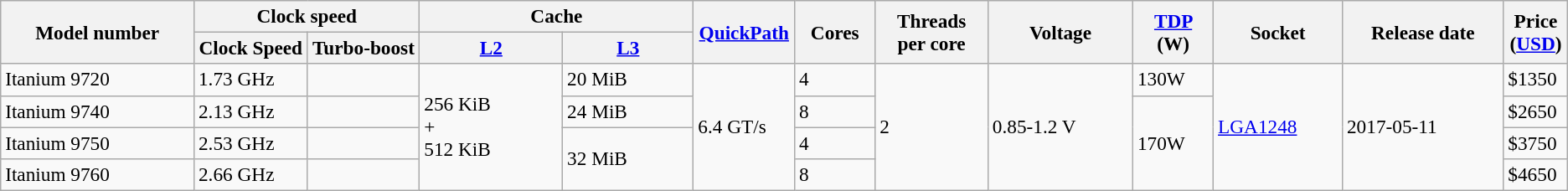<table class="wikitable" style="font-size:97%;">
<tr>
<th rowspan="2" width="12%">Model number</th>
<th colspan="2" width="14%">Clock speed</th>
<th colspan="2" width="17%">Cache</th>
<th rowspan="2" width="5%"><a href='#'>QuickPath</a></th>
<th rowspan="2" width="5%">Cores</th>
<th rowspan="2" width="7%">Threads<br>per core</th>
<th rowspan="2" width="9%">Voltage</th>
<th rowspan="2" width="5%"><a href='#'>TDP</a> (W)</th>
<th rowspan="2" width="8%">Socket</th>
<th rowspan="2" width="10%">Release date</th>
<th rowspan="2" width="4%">Price (<a href='#'>USD</a>)</th>
</tr>
<tr>
<th>Clock Speed</th>
<th Clock Speed>Turbo-boost</th>
<th><a href='#'>L2</a></th>
<th><a href='#'>L3</a></th>
</tr>
<tr>
<td>Itanium 9720</td>
<td>1.73 GHz</td>
<td></td>
<td rowspan=4>256 KiB <br>+<br>512 KiB </td>
<td>20 MiB</td>
<td rowspan="4">6.4 GT/s</td>
<td>4</td>
<td rowspan=4>2</td>
<td rowspan=4>0.85-1.2 V</td>
<td>130W</td>
<td rowspan="4"><a href='#'>LGA1248</a></td>
<td rowspan="4">2017-05-11</td>
<td>$1350</td>
</tr>
<tr>
<td>Itanium 9740</td>
<td>2.13 GHz</td>
<td></td>
<td>24 MiB</td>
<td>8</td>
<td rowspan=3>170W</td>
<td>$2650</td>
</tr>
<tr>
<td>Itanium 9750</td>
<td>2.53 GHz</td>
<td></td>
<td rowspan=2>32 MiB</td>
<td>4</td>
<td>$3750</td>
</tr>
<tr>
<td>Itanium 9760</td>
<td>2.66 GHz</td>
<td></td>
<td>8</td>
<td>$4650</td>
</tr>
</table>
